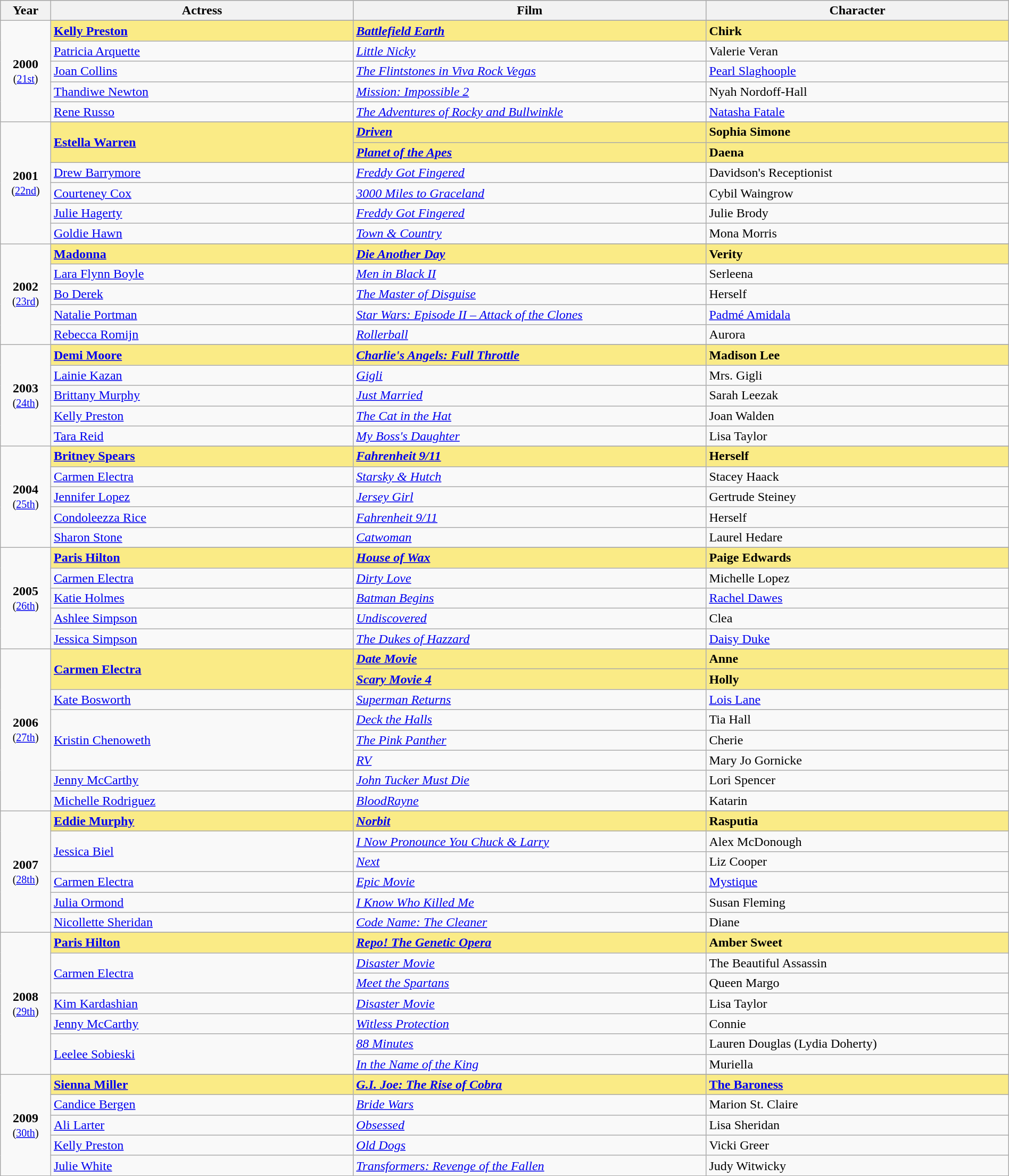<table class="wikitable" style="width:100%">
<tr bgcolor="#bebebe">
<th width="5%">Year</th>
<th width="30%">Actress</th>
<th width="35%">Film</th>
<th width="30%">Character</th>
</tr>
<tr>
<td rowspan=6 style="text-align:center"><strong>2000</strong><br><small>(<a href='#'>21st</a>)</small></td>
</tr>
<tr style="background:#FAEB86;">
<td><strong><a href='#'>Kelly Preston</a></strong></td>
<td><strong><em><a href='#'>Battlefield Earth</a></em></strong></td>
<td><strong>Chirk</strong></td>
</tr>
<tr>
<td><a href='#'>Patricia Arquette</a></td>
<td><em><a href='#'>Little Nicky</a></em></td>
<td>Valerie Veran</td>
</tr>
<tr>
<td><a href='#'>Joan Collins</a></td>
<td><em><a href='#'>The Flintstones in Viva Rock Vegas</a></em></td>
<td><a href='#'>Pearl Slaghoople</a></td>
</tr>
<tr>
<td><a href='#'>Thandiwe Newton</a></td>
<td><em><a href='#'>Mission: Impossible 2</a></em></td>
<td>Nyah Nordoff-Hall</td>
</tr>
<tr>
<td><a href='#'>Rene Russo</a></td>
<td><em><a href='#'>The Adventures of Rocky and Bullwinkle</a></em></td>
<td><a href='#'>Natasha Fatale</a></td>
</tr>
<tr>
<td rowspan=7 style="text-align:center"><strong>2001</strong><br><small>(<a href='#'>22nd</a>)</small></td>
</tr>
<tr style="background:#FAEB86;">
<td rowspan=2><strong><a href='#'>Estella Warren</a></strong></td>
<td><strong><em><a href='#'>Driven</a></em></strong></td>
<td><strong>Sophia Simone</strong></td>
</tr>
<tr style="background:#FAEB86;">
<td><strong><em><a href='#'>Planet of the Apes</a></em></strong></td>
<td><strong>Daena</strong></td>
</tr>
<tr>
<td><a href='#'>Drew Barrymore</a></td>
<td><em><a href='#'>Freddy Got Fingered</a></em></td>
<td>Davidson's Receptionist</td>
</tr>
<tr>
<td><a href='#'>Courteney Cox</a></td>
<td><em><a href='#'>3000 Miles to Graceland</a></em></td>
<td>Cybil Waingrow</td>
</tr>
<tr>
<td><a href='#'>Julie Hagerty</a></td>
<td><em><a href='#'>Freddy Got Fingered</a></em></td>
<td>Julie Brody</td>
</tr>
<tr>
<td><a href='#'>Goldie Hawn</a></td>
<td><em><a href='#'>Town & Country</a></em></td>
<td>Mona Morris</td>
</tr>
<tr>
<td rowspan=6 style="text-align:center"><strong>2002</strong><br><small>(<a href='#'>23rd</a>)</small></td>
</tr>
<tr style="background:#FAEB86;">
<td><strong><a href='#'>Madonna</a></strong></td>
<td><strong><em><a href='#'>Die Another Day</a></em></strong></td>
<td><strong>Verity</strong></td>
</tr>
<tr>
<td><a href='#'>Lara Flynn Boyle</a></td>
<td><em><a href='#'>Men in Black II</a></em></td>
<td>Serleena</td>
</tr>
<tr>
<td><a href='#'>Bo Derek</a></td>
<td><em><a href='#'>The Master of Disguise</a></em></td>
<td>Herself</td>
</tr>
<tr>
<td><a href='#'>Natalie Portman</a></td>
<td><em><a href='#'>Star Wars: Episode II – Attack of the Clones</a></em></td>
<td><a href='#'>Padmé Amidala</a></td>
</tr>
<tr>
<td><a href='#'>Rebecca Romijn</a></td>
<td><em><a href='#'>Rollerball</a></em></td>
<td>Aurora</td>
</tr>
<tr>
<td rowspan=6 style="text-align:center"><strong>2003</strong><br><small>(<a href='#'>24th</a>)</small></td>
</tr>
<tr style="background:#FAEB86;">
<td><strong><a href='#'>Demi Moore</a></strong></td>
<td><strong><em><a href='#'>Charlie's Angels: Full Throttle</a></em></strong></td>
<td><strong>Madison Lee</strong></td>
</tr>
<tr>
<td><a href='#'>Lainie Kazan</a></td>
<td><em><a href='#'>Gigli</a></em></td>
<td>Mrs. Gigli</td>
</tr>
<tr>
<td><a href='#'>Brittany Murphy</a></td>
<td><em><a href='#'>Just Married</a></em></td>
<td>Sarah Leezak</td>
</tr>
<tr>
<td><a href='#'>Kelly Preston</a></td>
<td><em><a href='#'>The Cat in the Hat</a></em></td>
<td>Joan Walden</td>
</tr>
<tr>
<td><a href='#'>Tara Reid</a></td>
<td><em><a href='#'>My Boss's Daughter</a></em></td>
<td>Lisa Taylor</td>
</tr>
<tr>
<td rowspan=6 style="text-align:center"><strong>2004</strong><br><small>(<a href='#'>25th</a>)</small></td>
</tr>
<tr style="background:#FAEB86;">
<td><strong><a href='#'>Britney Spears</a></strong></td>
<td><strong><em><a href='#'>Fahrenheit 9/11</a></em></strong></td>
<td><strong>Herself</strong></td>
</tr>
<tr>
<td><a href='#'>Carmen Electra</a></td>
<td><em><a href='#'>Starsky & Hutch</a></em></td>
<td>Stacey Haack</td>
</tr>
<tr>
<td><a href='#'>Jennifer Lopez</a></td>
<td><em><a href='#'>Jersey Girl</a></em></td>
<td>Gertrude Steiney</td>
</tr>
<tr>
<td><a href='#'>Condoleezza Rice</a></td>
<td><em><a href='#'>Fahrenheit 9/11</a></em></td>
<td>Herself</td>
</tr>
<tr>
<td><a href='#'>Sharon Stone</a></td>
<td><em><a href='#'>Catwoman</a></em></td>
<td>Laurel Hedare</td>
</tr>
<tr>
<td rowspan=6 style="text-align:center"><strong>2005</strong><br><small>(<a href='#'>26th</a>)</small></td>
</tr>
<tr style="background:#FAEB86;">
<td><strong><a href='#'>Paris Hilton</a></strong></td>
<td><strong><em><a href='#'>House of Wax</a></em></strong></td>
<td><strong>Paige Edwards</strong></td>
</tr>
<tr>
<td><a href='#'>Carmen Electra</a></td>
<td><em><a href='#'>Dirty Love</a></em></td>
<td>Michelle Lopez</td>
</tr>
<tr>
<td><a href='#'>Katie Holmes</a></td>
<td><em><a href='#'>Batman Begins</a></em></td>
<td><a href='#'>Rachel Dawes</a></td>
</tr>
<tr>
<td><a href='#'>Ashlee Simpson</a></td>
<td><em><a href='#'>Undiscovered</a></em></td>
<td>Clea</td>
</tr>
<tr>
<td><a href='#'>Jessica Simpson</a></td>
<td><em><a href='#'>The Dukes of Hazzard</a></em></td>
<td><a href='#'>Daisy Duke</a></td>
</tr>
<tr>
<td rowspan=9 style="text-align:center"><strong>2006</strong><br><small>(<a href='#'>27th</a>)</small></td>
</tr>
<tr style="background:#FAEB86;">
<td rowspan=2><strong><a href='#'>Carmen Electra</a></strong></td>
<td><strong><em><a href='#'>Date Movie</a></em></strong></td>
<td><strong>Anne</strong></td>
</tr>
<tr style="background:#FAEB86;">
<td><strong><em><a href='#'>Scary Movie 4</a></em></strong></td>
<td><strong>Holly</strong></td>
</tr>
<tr>
<td><a href='#'>Kate Bosworth</a></td>
<td><em><a href='#'>Superman Returns</a></em></td>
<td><a href='#'>Lois Lane</a></td>
</tr>
<tr>
<td rowspan=3><a href='#'>Kristin Chenoweth</a></td>
<td><em><a href='#'>Deck the Halls</a></em></td>
<td>Tia Hall</td>
</tr>
<tr>
<td><em><a href='#'>The Pink Panther</a></em></td>
<td>Cherie</td>
</tr>
<tr>
<td><em><a href='#'>RV</a></em></td>
<td>Mary Jo Gornicke</td>
</tr>
<tr>
<td><a href='#'>Jenny McCarthy</a></td>
<td><em><a href='#'>John Tucker Must Die</a></em></td>
<td>Lori Spencer</td>
</tr>
<tr>
<td><a href='#'>Michelle Rodriguez</a></td>
<td><em><a href='#'>BloodRayne</a></em></td>
<td>Katarin</td>
</tr>
<tr>
<td rowspan=7 style="text-align:center"><strong>2007</strong><br><small>(<a href='#'>28th</a>)</small></td>
</tr>
<tr style="background:#FAEB86;">
<td><strong><a href='#'>Eddie Murphy</a></strong></td>
<td><strong><em><a href='#'>Norbit</a></em></strong></td>
<td><strong>Rasputia</strong></td>
</tr>
<tr>
<td rowspan=2><a href='#'>Jessica Biel</a></td>
<td><em><a href='#'>I Now Pronounce You Chuck & Larry</a></em></td>
<td>Alex McDonough</td>
</tr>
<tr>
<td><em><a href='#'>Next</a></em></td>
<td>Liz Cooper</td>
</tr>
<tr>
<td><a href='#'>Carmen Electra</a></td>
<td><em><a href='#'>Epic Movie</a></em></td>
<td><a href='#'>Mystique</a></td>
</tr>
<tr>
<td><a href='#'>Julia Ormond</a></td>
<td><em><a href='#'>I Know Who Killed Me</a></em></td>
<td>Susan Fleming</td>
</tr>
<tr>
<td><a href='#'>Nicollette Sheridan</a></td>
<td><em><a href='#'>Code Name: The Cleaner</a></em></td>
<td>Diane</td>
</tr>
<tr>
<td rowspan=8 style="text-align:center"><strong>2008</strong><br><small>(<a href='#'>29th</a>)</small></td>
</tr>
<tr style="background:#FAEB86;">
<td><strong><a href='#'>Paris Hilton</a></strong></td>
<td><strong><em><a href='#'>Repo! The Genetic Opera</a></em></strong></td>
<td><strong>Amber Sweet</strong></td>
</tr>
<tr>
<td rowspan=2><a href='#'>Carmen Electra</a></td>
<td><em><a href='#'>Disaster Movie</a></em></td>
<td>The Beautiful Assassin</td>
</tr>
<tr>
<td><em><a href='#'>Meet the Spartans</a></em></td>
<td>Queen Margo</td>
</tr>
<tr>
<td><a href='#'>Kim Kardashian</a></td>
<td><em><a href='#'>Disaster Movie</a></em></td>
<td>Lisa Taylor</td>
</tr>
<tr>
<td><a href='#'>Jenny McCarthy</a></td>
<td><em><a href='#'>Witless Protection</a></em></td>
<td>Connie</td>
</tr>
<tr>
<td rowspan=2><a href='#'>Leelee Sobieski</a></td>
<td><em><a href='#'>88 Minutes</a></em></td>
<td>Lauren Douglas (Lydia Doherty)</td>
</tr>
<tr>
<td><em><a href='#'>In the Name of the King</a></em></td>
<td>Muriella</td>
</tr>
<tr>
<td rowspan=6 style="text-align:center"><strong>2009</strong><br><small>(<a href='#'>30th</a>)</small></td>
</tr>
<tr style="background:#FAEB86;">
<td><strong><a href='#'>Sienna Miller</a></strong></td>
<td><strong><em><a href='#'>G.I. Joe: The Rise of Cobra</a></em></strong></td>
<td><strong><a href='#'>The Baroness</a></strong></td>
</tr>
<tr>
<td><a href='#'>Candice Bergen</a></td>
<td><em><a href='#'>Bride Wars</a></em></td>
<td>Marion St. Claire</td>
</tr>
<tr>
<td><a href='#'>Ali Larter</a></td>
<td><em><a href='#'>Obsessed</a></em></td>
<td>Lisa Sheridan</td>
</tr>
<tr>
<td><a href='#'>Kelly Preston</a></td>
<td><em><a href='#'>Old Dogs</a></em></td>
<td>Vicki Greer</td>
</tr>
<tr>
<td><a href='#'>Julie White</a></td>
<td><em><a href='#'>Transformers: Revenge of the Fallen</a></em></td>
<td>Judy Witwicky</td>
</tr>
<tr>
</tr>
</table>
